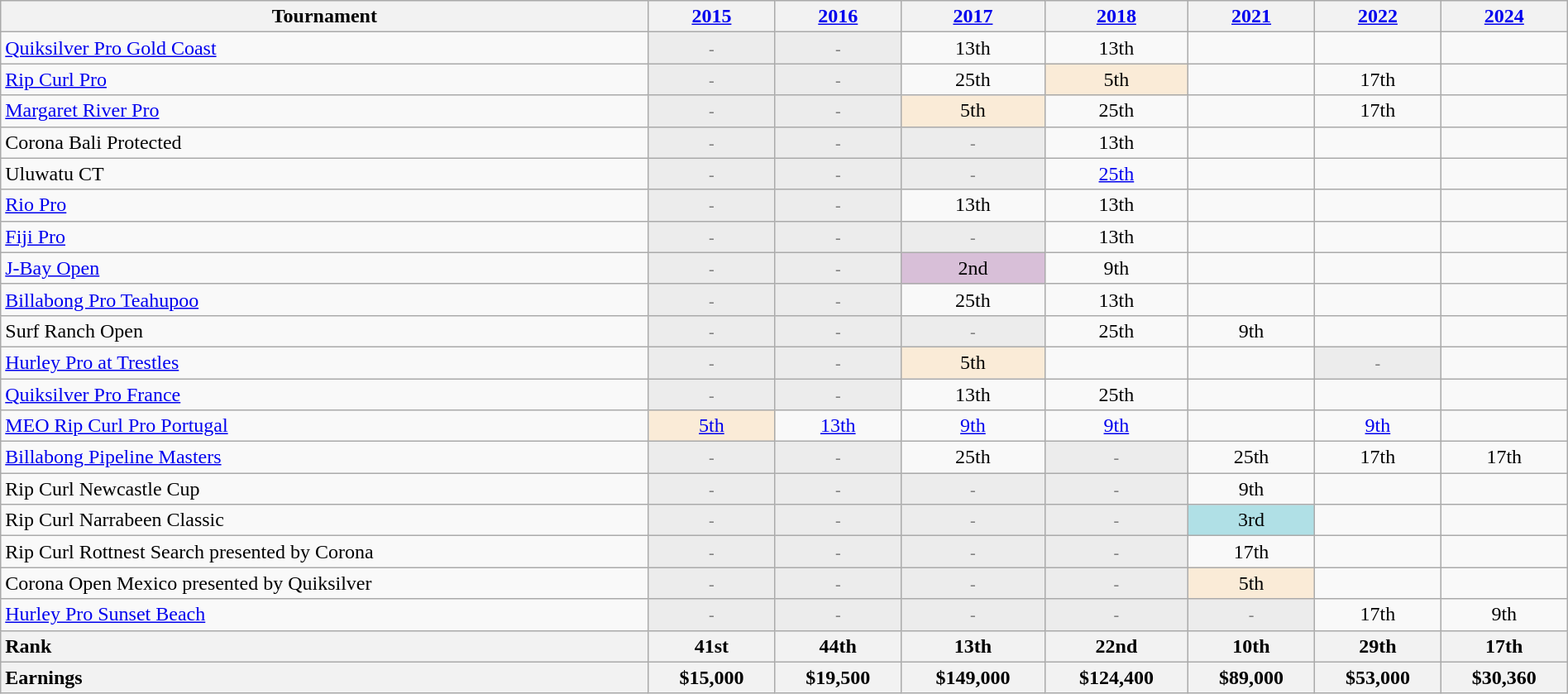<table class=wikitable style="width:100%; text-align: center">
<tr>
<th>Tournament</th>
<th><a href='#'>2015</a></th>
<th><a href='#'>2016</a></th>
<th><a href='#'>2017</a></th>
<th><a href='#'>2018</a></th>
<th><a href='#'>2021</a></th>
<th><a href='#'>2022</a></th>
<th><a href='#'>2024</a></th>
</tr>
<tr>
<td style="text-align:left"><a href='#'>Quiksilver Pro Gold Coast</a></td>
<td style="background:#ececec; color:gray; text-align:center;" class="table-na"><small>-</small></td>
<td style="background:#ececec; color:gray; text-align:center;" class="table-na"><small>-</small></td>
<td>13th</td>
<td>13th</td>
<td></td>
<td></td>
<td></td>
</tr>
<tr>
<td style="text-align:left"><a href='#'>Rip Curl Pro</a></td>
<td style="background:#ececec; color:gray; text-align:center;" class="table-na"><small>-</small></td>
<td style="background:#ececec; color:gray; text-align:center;" class="table-na"><small>-</small></td>
<td>25th</td>
<td bgcolor="AntiqueWhite">5th</td>
<td></td>
<td>17th</td>
<td></td>
</tr>
<tr>
<td style="text-align:left"><a href='#'>Margaret River Pro</a></td>
<td style="background:#ececec; color:gray; text-align:center;" class="table-na"><small>-</small></td>
<td style="background:#ececec; color:gray; text-align:center;" class="table-na"><small>-</small></td>
<td bgcolor="AntiqueWhite">5th</td>
<td>25th</td>
<td></td>
<td>17th</td>
<td></td>
</tr>
<tr>
<td style="text-align:left">Corona Bali Protected</td>
<td style="background:#ececec; color:gray; text-align:center;" class="table-na"><small>-</small></td>
<td style="background:#ececec; color:gray; text-align:center;" class="table-na"><small>-</small></td>
<td style="background:#ececec; color:gray; text-align:center;" class="table-na"><small>-</small></td>
<td>13th</td>
<td></td>
<td></td>
<td></td>
</tr>
<tr>
<td style="text-align:left">Uluwatu CT</td>
<td style="background:#ececec; color:gray; text-align:center;" class="table-na"><small>-</small></td>
<td style="background:#ececec; color:gray; text-align:center;" class="table-na"><small>-</small></td>
<td style="background:#ececec; color:gray; text-align:center;" class="table-na"><small>-</small></td>
<td><a href='#'>25th</a></td>
<td></td>
<td></td>
<td></td>
</tr>
<tr>
<td style="text-align:left"><a href='#'>Rio Pro</a></td>
<td style="background:#ececec; color:gray; text-align:center;" class="table-na"><small>-</small></td>
<td style="background:#ececec; color:gray; text-align:center;" class="table-na"><small>-</small></td>
<td>13th</td>
<td>13th</td>
<td></td>
<td></td>
<td></td>
</tr>
<tr>
<td style="text-align:left"><a href='#'>Fiji Pro</a></td>
<td style="background:#ececec; color:gray; text-align:center;" class="table-na"><small>-</small></td>
<td style="background:#ececec; color:gray; text-align:center;" class="table-na"><small>-</small></td>
<td style="background:#ececec; color:gray; text-align:center;" class="table-na"><small>-</small></td>
<td>13th</td>
<td></td>
<td></td>
<td></td>
</tr>
<tr>
<td style="text-align:left"><a href='#'>J-Bay Open</a></td>
<td style="background:#ececec; color:gray; text-align:center;" class="table-na"><small>-</small></td>
<td style="background:#ececec; color:gray; text-align:center;" class="table-na"><small>-</small></td>
<td bgcolor="thistle">2nd</td>
<td>9th</td>
<td></td>
<td></td>
<td></td>
</tr>
<tr>
<td style="text-align:left"><a href='#'>Billabong Pro Teahupoo</a></td>
<td style="background:#ececec; color:gray; text-align:center;" class="table-na"><small>-</small></td>
<td style="background:#ececec; color:gray; text-align:center;" class="table-na"><small>-</small></td>
<td>25th</td>
<td>13th</td>
<td></td>
<td></td>
<td></td>
</tr>
<tr>
<td style="text-align:left">Surf Ranch Open</td>
<td style="background:#ececec; color:gray; text-align:center;" class="table-na"><small>-</small></td>
<td style="background:#ececec; color:gray; text-align:center;" class="table-na"><small>-</small></td>
<td style="background:#ececec; color:gray; text-align:center;" class="table-na"><small>-</small></td>
<td>25th</td>
<td>9th</td>
<td></td>
<td></td>
</tr>
<tr>
<td style="text-align:left"><a href='#'>Hurley Pro at Trestles</a></td>
<td style="background:#ececec; color:gray; text-align:center;" class="table-na"><small>-</small></td>
<td style="background:#ececec; color:gray; text-align:center;" class="table-na"><small>-</small></td>
<td bgcolor="AntiqueWhite">5th</td>
<td></td>
<td></td>
<td style="background:#ececec; color:gray; text-align:center;" class="table-na"><small>-</small></td>
<td></td>
</tr>
<tr>
<td style="text-align:left"><a href='#'>Quiksilver Pro France</a></td>
<td style="background:#ececec; color:gray; text-align:center;" class="table-na"><small>-</small></td>
<td style="background:#ececec; color:gray; text-align:center;" class="table-na"><small>-</small></td>
<td>13th</td>
<td>25th</td>
<td></td>
<td></td>
<td></td>
</tr>
<tr>
<td style="text-align:left"><a href='#'>MEO Rip Curl Pro Portugal</a></td>
<td bgcolor="AntiqueWhite"><a href='#'>5th</a></td>
<td><a href='#'>13th</a></td>
<td><a href='#'>9th</a></td>
<td><a href='#'>9th</a></td>
<td></td>
<td><a href='#'>9th</a></td>
<td></td>
</tr>
<tr>
<td style="text-align:left"><a href='#'>Billabong Pipeline Masters</a></td>
<td style="background:#ececec; color:gray; text-align:center;" class="table-na"><small>-</small></td>
<td style="background:#ececec; color:gray; text-align:center;" class="table-na"><small>-</small></td>
<td>25th</td>
<td style="background:#ececec; color:gray; text-align:center;" class="table-na"><small>-</small></td>
<td>25th</td>
<td>17th</td>
<td>17th</td>
</tr>
<tr>
<td style="text-align:left">Rip Curl Newcastle Cup</td>
<td style="background:#ececec; color:gray; text-align:center;" class="table-na"><small>-</small></td>
<td style="background:#ececec; color:gray; text-align:center;" class="table-na"><small>-</small></td>
<td style="background:#ececec; color:gray; text-align:center;" class="table-na"><small>-</small></td>
<td style="background:#ececec; color:gray; text-align:center;" class="table-na"><small>-</small></td>
<td>9th</td>
<td></td>
<td></td>
</tr>
<tr>
<td style="text-align:left">Rip Curl Narrabeen Classic</td>
<td style="background:#ececec; color:gray; text-align:center;" class="table-na"><small>-</small></td>
<td style="background:#ececec; color:gray; text-align:center;" class="table-na"><small>-</small></td>
<td style="background:#ececec; color:gray; text-align:center;" class="table-na"><small>-</small></td>
<td style="background:#ececec; color:gray; text-align:center;" class="table-na"><small>-</small></td>
<td Bgcolor=#B0E0E6>3rd</td>
<td></td>
<td></td>
</tr>
<tr>
<td style="text-align:left">Rip Curl Rottnest Search presented by Corona</td>
<td style="background:#ececec; color:gray; text-align:center;" class="table-na"><small>-</small></td>
<td style="background:#ececec; color:gray; text-align:center;" class="table-na"><small>-</small></td>
<td style="background:#ececec; color:gray; text-align:center;" class="table-na"><small>-</small></td>
<td style="background:#ececec; color:gray; text-align:center;" class="table-na"><small>-</small></td>
<td>17th</td>
<td></td>
<td></td>
</tr>
<tr>
<td style="text-align:left">Corona Open Mexico presented by Quiksilver</td>
<td style="background:#ececec; color:gray; text-align:center;" class="table-na"><small>-</small></td>
<td style="background:#ececec; color:gray; text-align:center;" class="table-na"><small>-</small></td>
<td style="background:#ececec; color:gray; text-align:center;" class="table-na"><small>-</small></td>
<td style="background:#ececec; color:gray; text-align:center;" class="table-na"><small>-</small></td>
<td bgcolor="AntiqueWhite">5th</td>
<td></td>
<td></td>
</tr>
<tr>
<td style="text-align:left"><a href='#'>Hurley Pro Sunset Beach</a></td>
<td style="background:#ececec; color:gray; text-align:center;" class="table-na"><small>-</small></td>
<td style="background:#ececec; color:gray; text-align:center;" class="table-na"><small>-</small></td>
<td style="background:#ececec; color:gray; text-align:center;" class="table-na"><small>-</small></td>
<td style="background:#ececec; color:gray; text-align:center;" class="table-na"><small>-</small></td>
<td style="background:#ececec; color:gray; text-align:center;" class="table-na"><small>-</small></td>
<td>17th</td>
<td>9th</td>
</tr>
<tr>
<th style="text-align:left">Rank</th>
<th>41st</th>
<th>44th</th>
<th>13th</th>
<th>22nd</th>
<th>10th</th>
<th>29th</th>
<th>17th</th>
</tr>
<tr>
<th style="text-align:left">Earnings</th>
<th>$15,000</th>
<th>$19,500</th>
<th>$149,000</th>
<th>$124,400</th>
<th>$89,000</th>
<th>$53,000</th>
<th>$30,360</th>
</tr>
</table>
